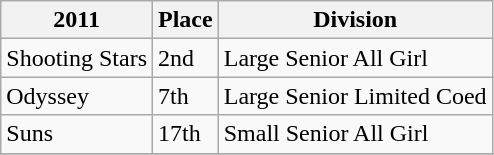<table class="wikitable">
<tr>
<th>2011</th>
<th>Place</th>
<th>Division</th>
</tr>
<tr>
<td>Shooting Stars</td>
<td>2nd</td>
<td>Large Senior All Girl</td>
</tr>
<tr>
<td>Odyssey</td>
<td>7th</td>
<td>Large Senior Limited Coed</td>
</tr>
<tr>
<td>Suns</td>
<td>17th</td>
<td>Small Senior All Girl</td>
</tr>
<tr>
</tr>
</table>
